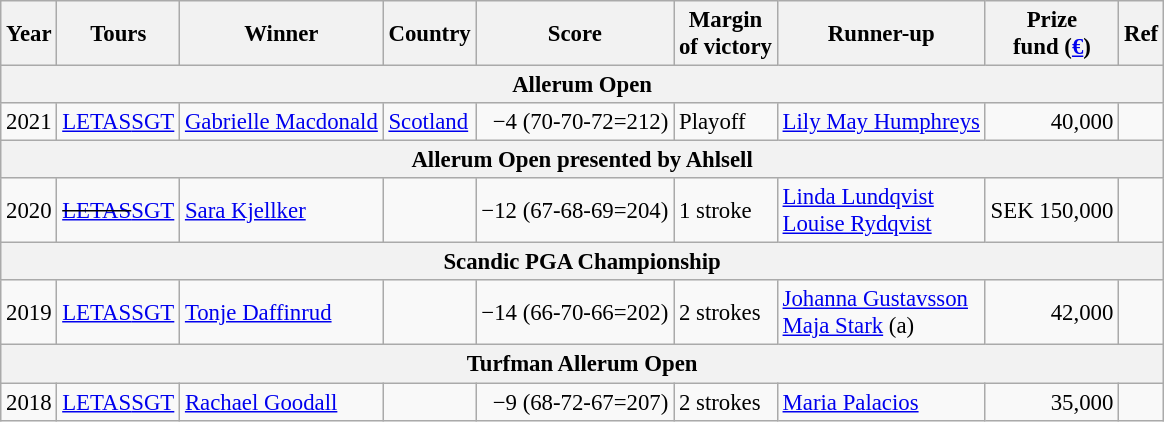<table class=wikitable style="font-size:95%">
<tr>
<th>Year</th>
<th>Tours</th>
<th>Winner</th>
<th>Country</th>
<th>Score</th>
<th>Margin<br>of victory</th>
<th>Runner-up</th>
<th>Prize<br>fund (<a href='#'>€</a>)</th>
<th>Ref</th>
</tr>
<tr>
<th colspan=9>Allerum Open</th>
</tr>
<tr>
<td>2021</td>
<td><a href='#'>LETAS</a><a href='#'>SGT</a></td>
<td><a href='#'>Gabrielle Macdonald</a></td>
<td> <a href='#'>Scotland</a></td>
<td align="right">−4 (70-70-72=212)</td>
<td>Playoff</td>
<td> <a href='#'>Lily May Humphreys</a></td>
<td align="right">40,000</td>
<td></td>
</tr>
<tr>
<th colspan=9>Allerum Open presented by Ahlsell</th>
</tr>
<tr>
<td>2020</td>
<td align=right><s><a href='#'>LETAS</a></s><a href='#'>SGT</a></td>
<td><a href='#'>Sara Kjellker</a></td>
<td></td>
<td align=right>−12 (67-68-69=204)</td>
<td>1 stroke</td>
<td> <a href='#'>Linda Lundqvist</a><br> <a href='#'>Louise Rydqvist</a></td>
<td align=right>SEK 150,000</td>
<td></td>
</tr>
<tr>
<th colspan=9>Scandic PGA Championship</th>
</tr>
<tr>
<td>2019</td>
<td><a href='#'>LETAS</a><a href='#'>SGT</a></td>
<td><a href='#'>Tonje Daffinrud</a></td>
<td></td>
<td align=right>−14 (66-70-66=202)</td>
<td>2 strokes</td>
<td> <a href='#'>Johanna Gustavsson</a><br> <a href='#'>Maja Stark</a> (a)</td>
<td align=right>42,000</td>
<td></td>
</tr>
<tr>
<th colspan=9>Turfman Allerum Open</th>
</tr>
<tr>
<td>2018</td>
<td><a href='#'>LETAS</a><a href='#'>SGT</a></td>
<td><a href='#'>Rachael Goodall</a></td>
<td></td>
<td align=right>−9 (68-72-67=207)</td>
<td>2 strokes</td>
<td> <a href='#'>Maria Palacios</a></td>
<td align=right>35,000</td>
<td></td>
</tr>
</table>
